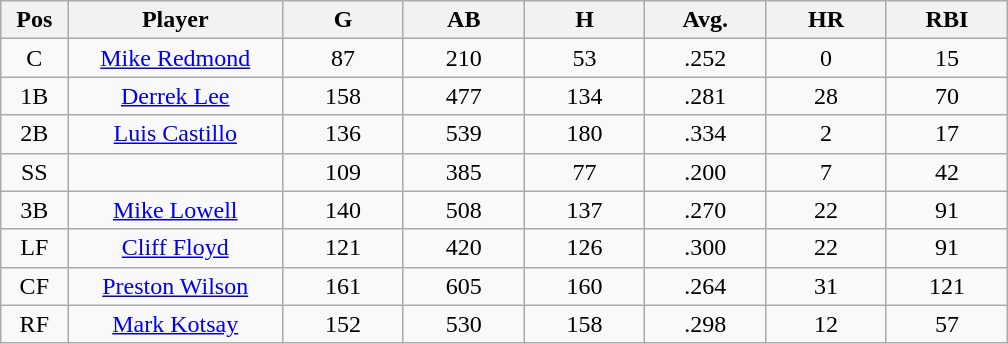<table class="wikitable sortable">
<tr>
<th bgcolor="#DDDDFF" width="5%">Pos</th>
<th bgcolor="#DDDDFF" width="16%">Player</th>
<th bgcolor="#DDDDFF" width="9%">G</th>
<th bgcolor="#DDDDFF" width="9%">AB</th>
<th bgcolor="#DDDDFF" width="9%">H</th>
<th bgcolor="#DDDDFF" width="9%">Avg.</th>
<th bgcolor="#DDDDFF" width="9%">HR</th>
<th bgcolor="#DDDDFF" width="9%">RBI</th>
</tr>
<tr align="center">
<td>C</td>
<td><a href='#'>Mike Redmond</a></td>
<td>87</td>
<td>210</td>
<td>53</td>
<td>.252</td>
<td>0</td>
<td>15</td>
</tr>
<tr align=center>
<td>1B</td>
<td><a href='#'>Derrek Lee</a></td>
<td>158</td>
<td>477</td>
<td>134</td>
<td>.281</td>
<td>28</td>
<td>70</td>
</tr>
<tr align=center>
<td>2B</td>
<td><a href='#'>Luis Castillo</a></td>
<td>136</td>
<td>539</td>
<td>180</td>
<td>.334</td>
<td>2</td>
<td>17</td>
</tr>
<tr align=center>
<td>SS</td>
<td></td>
<td>109</td>
<td>385</td>
<td>77</td>
<td>.200</td>
<td>7</td>
<td>42</td>
</tr>
<tr align="center">
<td>3B</td>
<td><a href='#'>Mike Lowell</a></td>
<td>140</td>
<td>508</td>
<td>137</td>
<td>.270</td>
<td>22</td>
<td>91</td>
</tr>
<tr align=center>
<td>LF</td>
<td><a href='#'>Cliff Floyd</a></td>
<td>121</td>
<td>420</td>
<td>126</td>
<td>.300</td>
<td>22</td>
<td>91</td>
</tr>
<tr align=center>
<td>CF</td>
<td><a href='#'>Preston Wilson</a></td>
<td>161</td>
<td>605</td>
<td>160</td>
<td>.264</td>
<td>31</td>
<td>121</td>
</tr>
<tr align=center>
<td>RF</td>
<td><a href='#'>Mark Kotsay</a></td>
<td>152</td>
<td>530</td>
<td>158</td>
<td>.298</td>
<td>12</td>
<td>57</td>
</tr>
</table>
